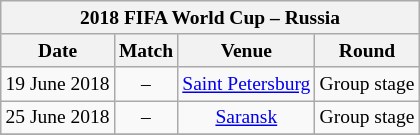<table class="wikitable" style="margin:1em auto 1em auto; text-align:center; font-size:small;">
<tr>
<th colspan="4">2018 FIFA World Cup – Russia</th>
</tr>
<tr>
<th>Date</th>
<th>Match</th>
<th>Venue</th>
<th>Round</th>
</tr>
<tr>
<td>19 June 2018</td>
<td> – </td>
<td><a href='#'>Saint Petersburg</a></td>
<td>Group stage</td>
</tr>
<tr>
<td>25 June 2018</td>
<td> – </td>
<td><a href='#'>Saransk</a></td>
<td>Group stage</td>
</tr>
<tr>
</tr>
</table>
